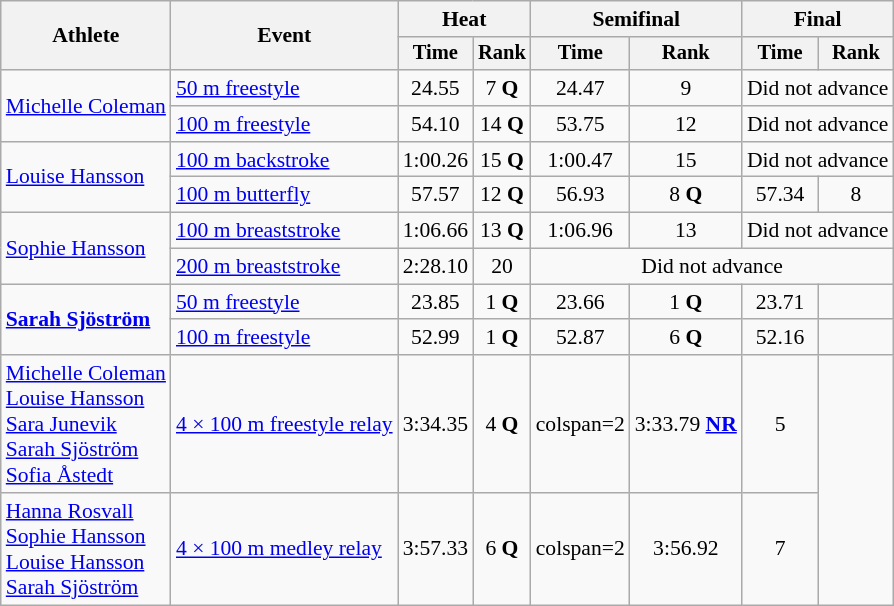<table class=wikitable style="font-size:90%;">
<tr>
<th rowspan=2>Athlete</th>
<th rowspan=2>Event</th>
<th colspan=2>Heat</th>
<th colspan=2>Semifinal</th>
<th colspan=2>Final</th>
</tr>
<tr style="font-size:95%">
<th>Time</th>
<th>Rank</th>
<th>Time</th>
<th>Rank</th>
<th>Time</th>
<th>Rank</th>
</tr>
<tr align=center>
<td align=left rowspan=2><a href='#'>Michelle Coleman</a></td>
<td align=left><a href='#'>50 m freestyle</a></td>
<td>24.55</td>
<td>7 <strong>Q</strong></td>
<td>24.47</td>
<td>9</td>
<td colspan=2>Did not advance</td>
</tr>
<tr align=center>
<td align=left><a href='#'>100 m freestyle</a></td>
<td>54.10</td>
<td>14 <strong>Q</strong></td>
<td>53.75</td>
<td>12</td>
<td colspan=2>Did not advance</td>
</tr>
<tr align=center>
<td align=left rowspan=2><a href='#'>Louise Hansson</a></td>
<td align=left><a href='#'>100 m backstroke</a></td>
<td>1:00.26</td>
<td>15 <strong>Q</strong></td>
<td>1:00.47</td>
<td>15</td>
<td colspan=2>Did not advance</td>
</tr>
<tr align=center>
<td align=left><a href='#'>100 m butterfly</a></td>
<td>57.57</td>
<td>12 <strong>Q</strong></td>
<td>56.93</td>
<td>8 <strong>Q</strong></td>
<td>57.34</td>
<td>8</td>
</tr>
<tr align=center>
<td align=left rowspan=2><a href='#'>Sophie Hansson</a></td>
<td align=left><a href='#'>100 m breaststroke</a></td>
<td>1:06.66</td>
<td>13 <strong>Q</strong></td>
<td>1:06.96</td>
<td>13</td>
<td colspan=2>Did not advance</td>
</tr>
<tr align=center>
<td align=left><a href='#'>200 m breaststroke</a></td>
<td>2:28.10</td>
<td>20</td>
<td colspan=4>Did not advance</td>
</tr>
<tr align=center>
<td align=left rowspan=2><strong><a href='#'>Sarah Sjöström</a></strong></td>
<td align=left><a href='#'>50 m freestyle</a></td>
<td>23.85</td>
<td>1 <strong>Q</strong></td>
<td>23.66 </td>
<td>1 <strong>Q</strong></td>
<td>23.71</td>
<td></td>
</tr>
<tr align=center>
<td align=left><a href='#'>100 m freestyle</a></td>
<td>52.99</td>
<td>1 <strong>Q</strong></td>
<td>52.87</td>
<td>6 <strong>Q</strong></td>
<td>52.16</td>
<td></td>
</tr>
<tr align=center>
<td align=left><a href='#'>Michelle Coleman</a><br><a href='#'>Louise Hansson</a><br><a href='#'>Sara Junevik</a><br><a href='#'>Sarah Sjöström</a><br><a href='#'>Sofia Åstedt</a></td>
<td align=left><a href='#'>4 × 100 m freestyle relay</a></td>
<td>3:34.35</td>
<td>4 <strong>Q</strong></td>
<td>colspan=2 </td>
<td>3:33.79 <strong><a href='#'>NR</a></strong></td>
<td>5</td>
</tr>
<tr align=center>
<td align=left><a href='#'>Hanna Rosvall</a><br><a href='#'>Sophie Hansson</a><br><a href='#'>Louise Hansson</a><br><a href='#'>Sarah Sjöström</a></td>
<td align=left><a href='#'>4 × 100 m medley relay</a></td>
<td>3:57.33</td>
<td>6 <strong>Q</strong></td>
<td>colspan=2 </td>
<td>3:56.92</td>
<td>7</td>
</tr>
</table>
